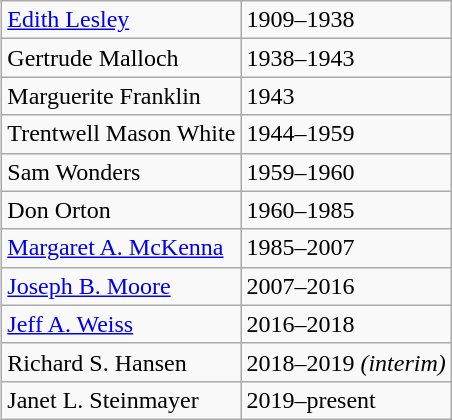<table class="wikitable" style="float:right;">
<tr>
<td><a href='#'>Edith Lesley</a></td>
<td>1909–1938</td>
</tr>
<tr>
<td>Gertrude Malloch</td>
<td>1938–1943</td>
</tr>
<tr>
<td>Marguerite Franklin</td>
<td>1943</td>
</tr>
<tr>
<td>Trentwell Mason White</td>
<td>1944–1959 </td>
</tr>
<tr>
<td>Sam Wonders</td>
<td>1959–1960 </td>
</tr>
<tr>
<td>Don Orton</td>
<td>1960–1985</td>
</tr>
<tr>
<td><a href='#'>Margaret A. McKenna</a></td>
<td>1985–2007</td>
</tr>
<tr>
<td><a href='#'>Joseph B. Moore</a></td>
<td>2007–2016</td>
</tr>
<tr>
<td><a href='#'>Jeff A. Weiss</a></td>
<td>2016–2018</td>
</tr>
<tr>
<td>Richard S. Hansen</td>
<td>2018–2019 <em>(interim)</em></td>
</tr>
<tr>
<td>Janet L. Steinmayer</td>
<td>2019–present</td>
</tr>
</table>
